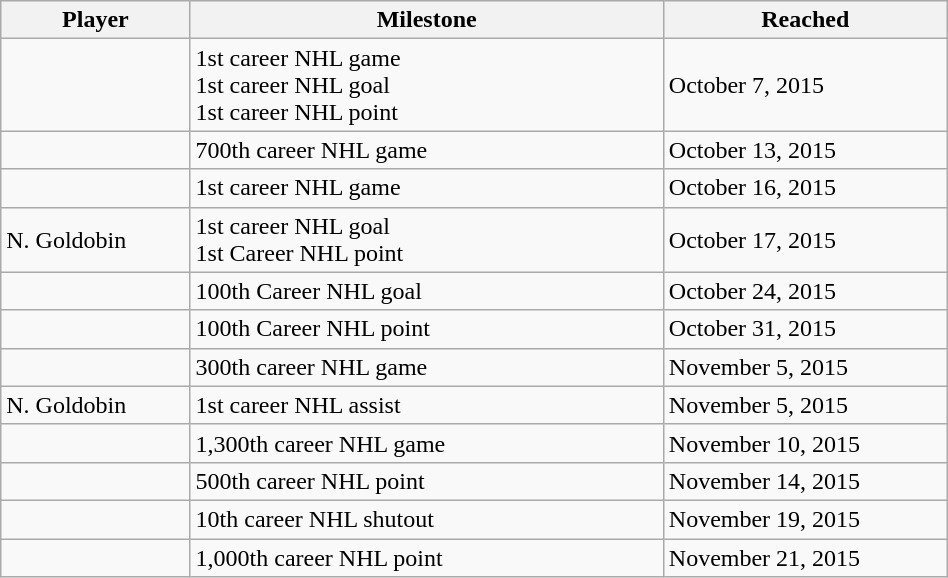<table class="wikitable sortable" style="width:50%;">
<tr align=center>
<th style="width:20%;">Player</th>
<th style="width:50%;">Milestone</th>
<th style="width:30%;" data-sort-type="date">Reached</th>
</tr>
<tr>
<td></td>
<td>1st career NHL game<br>1st career NHL goal<br>1st career NHL point</td>
<td>October 7, 2015</td>
</tr>
<tr>
<td></td>
<td>700th career NHL game</td>
<td>October 13, 2015</td>
</tr>
<tr>
<td></td>
<td>1st career NHL game</td>
<td>October 16, 2015</td>
</tr>
<tr>
<td>N. Goldobin</td>
<td>1st career NHL goal<br>1st Career NHL point</td>
<td>October 17, 2015</td>
</tr>
<tr>
<td></td>
<td>100th Career NHL goal</td>
<td>October 24, 2015</td>
</tr>
<tr>
<td></td>
<td>100th Career NHL point</td>
<td>October 31, 2015</td>
</tr>
<tr>
<td></td>
<td>300th career NHL game</td>
<td>November 5, 2015</td>
</tr>
<tr>
<td>N. Goldobin</td>
<td>1st career NHL assist</td>
<td>November 5, 2015</td>
</tr>
<tr>
<td></td>
<td>1,300th career NHL game</td>
<td>November 10, 2015</td>
</tr>
<tr>
<td></td>
<td>500th career NHL point</td>
<td>November 14, 2015</td>
</tr>
<tr>
<td></td>
<td>10th career NHL shutout</td>
<td>November 19, 2015</td>
</tr>
<tr>
<td></td>
<td>1,000th career NHL point</td>
<td>November 21, 2015</td>
</tr>
</table>
